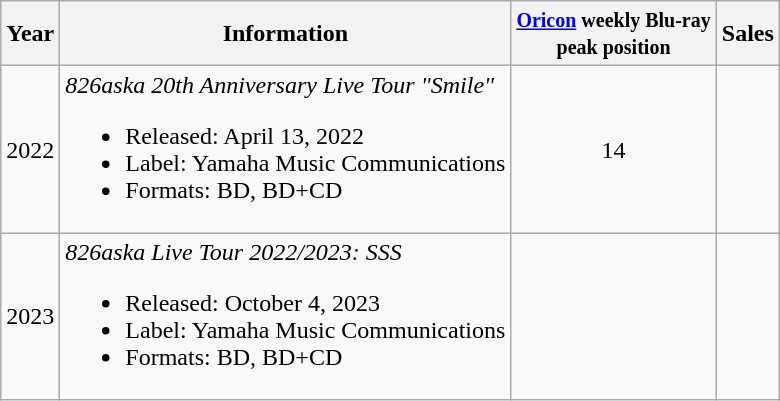<table class="wikitable">
<tr>
<th>Year</th>
<th>Information</th>
<th><small><a href='#'>Oricon</a> weekly Blu-ray<br>peak position</small></th>
<th>Sales<br></th>
</tr>
<tr>
<td>2022</td>
<td><em>826aska 20th Anniversary Live Tour "Smile"</em><br><ul><li>Released: April 13, 2022</li><li>Label: Yamaha Music Communications</li><li>Formats: BD, BD+CD</li></ul></td>
<td style="text-align:center;">14</td>
<td align="left"></td>
</tr>
<tr>
<td>2023</td>
<td><em>826aska Live Tour 2022/2023: SSS</em><br><ul><li>Released: October 4, 2023</li><li>Label: Yamaha Music Communications</li><li>Formats: BD, BD+CD</li></ul></td>
<td style="text-align:center;"></td>
<td align="left"></td>
</tr>
</table>
